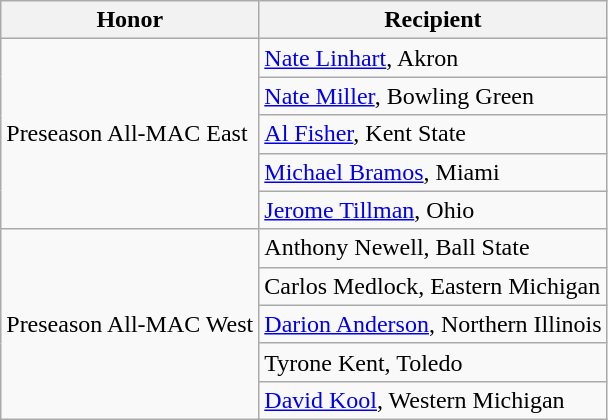<table class="wikitable" border="1">
<tr>
<th>Honor</th>
<th>Recipient</th>
</tr>
<tr>
<td rowspan=5 valign=middle>Preseason All-MAC East</td>
<td><a href='#'>Nate Linhart</a>, Akron</td>
</tr>
<tr>
<td><a href='#'>Nate Miller</a>, Bowling Green</td>
</tr>
<tr>
<td><a href='#'>Al Fisher</a>, Kent State</td>
</tr>
<tr>
<td><a href='#'>Michael Bramos</a>, Miami</td>
</tr>
<tr>
<td><a href='#'>Jerome Tillman</a>, Ohio</td>
</tr>
<tr>
<td rowspan=6 valign=middle>Preseason All-MAC West</td>
<td>Anthony Newell, Ball State</td>
</tr>
<tr>
<td>Carlos Medlock, Eastern Michigan</td>
</tr>
<tr>
<td><a href='#'>Darion Anderson</a>, Northern Illinois</td>
</tr>
<tr>
<td>Tyrone Kent, Toledo</td>
</tr>
<tr>
<td><a href='#'>David Kool</a>, Western Michigan</td>
</tr>
</table>
